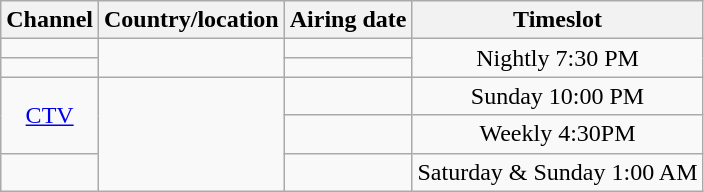<table class="wikitable">
<tr>
<th>Channel</th>
<th>Country/location</th>
<th>Airing date</th>
<th>Timeslot</th>
</tr>
<tr align=center>
<td></td>
<td rowspan="2"></td>
<td></td>
<td rowspan="2">Nightly 7:30 PM</td>
</tr>
<tr align=center>
<td></td>
<td></td>
</tr>
<tr align=center>
<td rowspan="2"><a href='#'>CTV</a></td>
<td rowspan="3"></td>
<td></td>
<td>Sunday 10:00 PM</td>
</tr>
<tr align=center>
<td></td>
<td>Weekly 4:30PM</td>
</tr>
<tr align=center>
<td></td>
<td></td>
<td>Saturday & Sunday 1:00 AM</td>
</tr>
</table>
